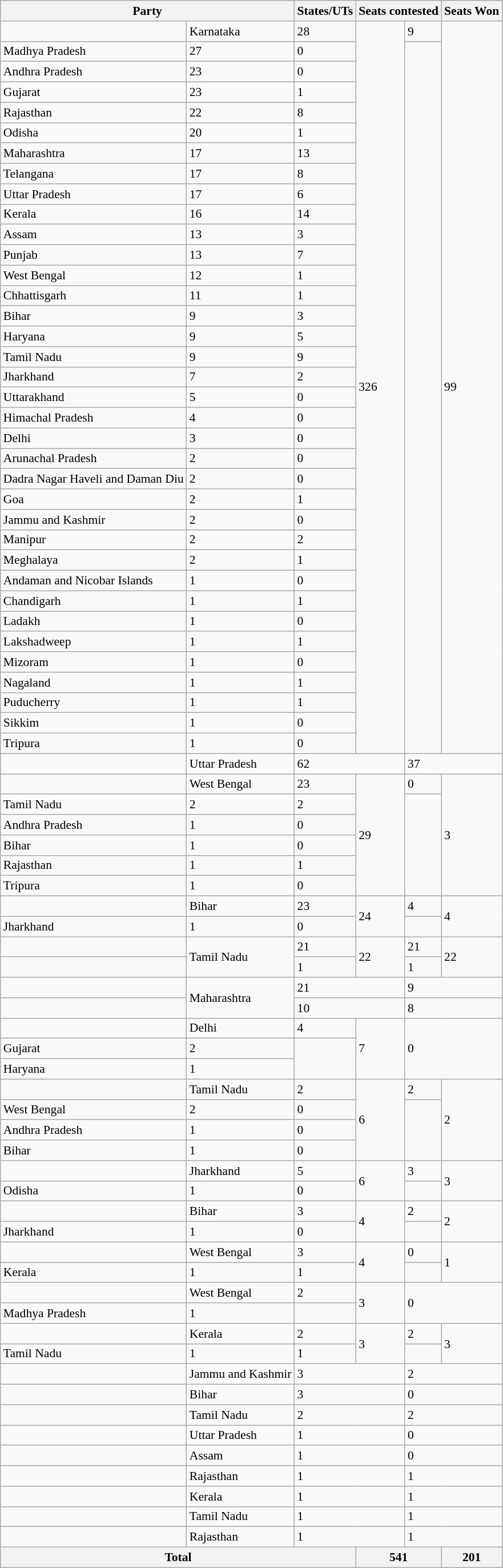<table class="wikitable sortable sticky-header defaultcenter" style="font-size: 90%">
<tr>
<th colspan="2">Party</th>
<th>States/UTs</th>
<th colspan="2">Seats contested</th>
<th colspan="2">Seats Won</th>
</tr>
<tr>
<td></td>
<td>Karnataka</td>
<td>28</td>
<td rowspan="36">326</td>
<td>9</td>
<td rowspan="36">99</td>
</tr>
<tr>
<td>Madhya Pradesh</td>
<td>27</td>
<td>0</td>
</tr>
<tr>
<td>Andhra Pradesh</td>
<td>23</td>
<td>0</td>
</tr>
<tr>
<td>Gujarat</td>
<td>23</td>
<td>1</td>
</tr>
<tr>
<td>Rajasthan</td>
<td>22</td>
<td>8</td>
</tr>
<tr>
<td>Odisha</td>
<td>20</td>
<td>1</td>
</tr>
<tr>
<td>Maharashtra</td>
<td>17</td>
<td>13</td>
</tr>
<tr>
<td>Telangana</td>
<td>17</td>
<td>8</td>
</tr>
<tr>
<td>Uttar Pradesh</td>
<td>17</td>
<td>6</td>
</tr>
<tr>
<td>Kerala</td>
<td>16</td>
<td>14</td>
</tr>
<tr>
<td>Assam</td>
<td>13</td>
<td>3</td>
</tr>
<tr>
<td>Punjab</td>
<td>13</td>
<td>7</td>
</tr>
<tr>
<td>West Bengal</td>
<td>12</td>
<td>1</td>
</tr>
<tr>
<td>Chhattisgarh</td>
<td>11</td>
<td>1</td>
</tr>
<tr>
<td>Bihar</td>
<td>9</td>
<td>3</td>
</tr>
<tr>
<td>Haryana</td>
<td>9</td>
<td>5</td>
</tr>
<tr>
<td>Tamil Nadu</td>
<td>9</td>
<td>9</td>
</tr>
<tr>
<td>Jharkhand</td>
<td>7</td>
<td>2</td>
</tr>
<tr>
<td>Uttarakhand</td>
<td>5</td>
<td>0</td>
</tr>
<tr>
<td>Himachal Pradesh</td>
<td>4</td>
<td>0</td>
</tr>
<tr>
<td>Delhi</td>
<td>3</td>
<td>0</td>
</tr>
<tr>
<td>Arunachal Pradesh</td>
<td>2</td>
<td>0</td>
</tr>
<tr>
<td>Dadra Nagar Haveli and Daman Diu</td>
<td>2</td>
<td>0</td>
</tr>
<tr>
<td>Goa</td>
<td>2</td>
<td>1</td>
</tr>
<tr>
<td>Jammu and Kashmir</td>
<td>2</td>
<td>0</td>
</tr>
<tr>
<td>Manipur</td>
<td>2</td>
<td>2</td>
</tr>
<tr>
<td>Meghalaya</td>
<td>2</td>
<td>1</td>
</tr>
<tr>
<td>Andaman and Nicobar Islands</td>
<td>1</td>
<td>0</td>
</tr>
<tr>
<td>Chandigarh</td>
<td>1</td>
<td>1</td>
</tr>
<tr>
<td>Ladakh</td>
<td>1</td>
<td>0</td>
</tr>
<tr>
<td>Lakshadweep</td>
<td>1</td>
<td>1</td>
</tr>
<tr>
<td>Mizoram</td>
<td>1</td>
<td>0</td>
</tr>
<tr>
<td>Nagaland</td>
<td>1</td>
<td>1</td>
</tr>
<tr>
<td>Puducherry</td>
<td>1</td>
<td>1</td>
</tr>
<tr>
<td>Sikkim</td>
<td>1</td>
<td>0</td>
</tr>
<tr>
<td>Tripura</td>
<td>1</td>
<td>0</td>
</tr>
<tr>
<td></td>
<td>Uttar Pradesh</td>
<td colspan="2">62</td>
<td colspan="2">37</td>
</tr>
<tr>
<td></td>
<td>West Bengal</td>
<td>23</td>
<td rowspan="6">29</td>
<td>0</td>
<td rowspan="6">3</td>
</tr>
<tr>
<td>Tamil Nadu</td>
<td>2</td>
<td>2</td>
</tr>
<tr>
<td>Andhra Pradesh</td>
<td>1</td>
<td>0</td>
</tr>
<tr>
<td>Bihar</td>
<td>1</td>
<td>0</td>
</tr>
<tr>
<td>Rajasthan</td>
<td>1</td>
<td>1</td>
</tr>
<tr>
<td>Tripura</td>
<td>1</td>
<td>0</td>
</tr>
<tr>
<td></td>
<td>Bihar</td>
<td>23</td>
<td rowspan="2">24</td>
<td>4</td>
<td rowspan="2">4</td>
</tr>
<tr>
<td>Jharkhand</td>
<td>1</td>
<td>0</td>
</tr>
<tr>
<td></td>
<td rowspan="2">Tamil Nadu</td>
<td>21</td>
<td rowspan="2">22</td>
<td>21</td>
<td rowspan="2">22</td>
</tr>
<tr>
<td></td>
<td>1</td>
<td>1</td>
</tr>
<tr>
<td></td>
<td rowspan="2">Maharashtra</td>
<td colspan="2">21</td>
<td colspan="2">9</td>
</tr>
<tr>
<td></td>
<td colspan="2">10</td>
<td colspan="2">8</td>
</tr>
<tr>
<td></td>
<td>Delhi</td>
<td>4</td>
<td rowspan="3">7</td>
<td rowspan="3" colspan="2">0</td>
</tr>
<tr>
<td>Gujarat</td>
<td>2</td>
</tr>
<tr>
<td>Haryana</td>
<td>1</td>
</tr>
<tr>
<td></td>
<td>Tamil Nadu</td>
<td>2</td>
<td rowspan="4">6</td>
<td>2</td>
<td rowspan="4">2</td>
</tr>
<tr>
<td>West Bengal</td>
<td>2</td>
<td>0</td>
</tr>
<tr>
<td>Andhra Pradesh</td>
<td>1</td>
<td>0</td>
</tr>
<tr>
<td>Bihar</td>
<td>1</td>
<td>0</td>
</tr>
<tr>
<td></td>
<td>Jharkhand</td>
<td>5</td>
<td rowspan="2">6</td>
<td>3</td>
<td rowspan="2">3</td>
</tr>
<tr>
<td>Odisha</td>
<td>1</td>
<td>0</td>
</tr>
<tr>
<td></td>
<td>Bihar</td>
<td>3</td>
<td rowspan="2">4</td>
<td>2</td>
<td rowspan="2">2</td>
</tr>
<tr>
<td>Jharkhand</td>
<td>1</td>
<td>0</td>
</tr>
<tr>
<td></td>
<td>West Bengal</td>
<td>3</td>
<td rowspan="2">4</td>
<td>0</td>
<td rowspan="2">1</td>
</tr>
<tr>
<td>Kerala</td>
<td>1</td>
<td>1</td>
</tr>
<tr>
<td></td>
<td>West Bengal</td>
<td>2</td>
<td rowspan="2">3</td>
<td rowspan="2" colspan="2">0</td>
</tr>
<tr>
<td>Madhya Pradesh</td>
<td>1</td>
</tr>
<tr>
<td></td>
<td>Kerala</td>
<td>2</td>
<td rowspan="2">3</td>
<td>2</td>
<td rowspan="2">3</td>
</tr>
<tr>
<td>Tamil Nadu</td>
<td>1</td>
<td>1</td>
</tr>
<tr>
<td></td>
<td>Jammu and Kashmir</td>
<td colspan="2">3</td>
<td colspan="2">2</td>
</tr>
<tr>
<td></td>
<td>Bihar</td>
<td colspan="2">3</td>
<td colspan="2">0</td>
</tr>
<tr>
<td></td>
<td>Tamil Nadu</td>
<td colspan="2">2</td>
<td colspan="2">2</td>
</tr>
<tr>
<td></td>
<td>Uttar Pradesh</td>
<td colspan="2">1</td>
<td colspan="2">0</td>
</tr>
<tr>
<td></td>
<td>Assam</td>
<td colspan="2">1</td>
<td colspan="2">0</td>
</tr>
<tr>
<td></td>
<td>Rajasthan</td>
<td colspan="2">1</td>
<td colspan="2">1</td>
</tr>
<tr>
<td></td>
<td>Kerala</td>
<td colspan="2">1</td>
<td colspan="2">1</td>
</tr>
<tr>
<td></td>
<td>Tamil Nadu</td>
<td colspan="2">1</td>
<td colspan="2">1</td>
</tr>
<tr>
<td></td>
<td>Rajasthan</td>
<td colspan="2">1</td>
<td colspan="2">1</td>
</tr>
<tr>
<th colspan=3>Total</th>
<th colspan=2>541</th>
<th colspan=2>201</th>
</tr>
</table>
